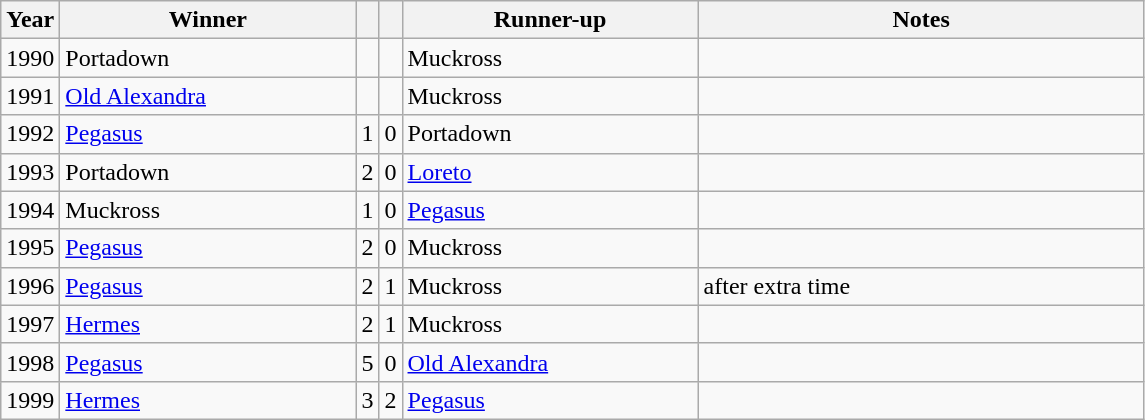<table class="wikitable">
<tr>
<th>Year</th>
<th>Winner</th>
<th></th>
<th></th>
<th>Runner-up</th>
<th>Notes</th>
</tr>
<tr>
<td align="center">1990</td>
<td width=190>Portadown</td>
<td align="center"></td>
<td align="center"></td>
<td width=190>Muckross</td>
<td width=290></td>
</tr>
<tr>
<td align="center">1991</td>
<td><a href='#'>Old Alexandra</a></td>
<td align="center"></td>
<td align="center"></td>
<td>Muckross</td>
<td></td>
</tr>
<tr>
<td align="center">1992</td>
<td><a href='#'>Pegasus</a></td>
<td align="center">1</td>
<td align="center">0</td>
<td>Portadown</td>
<td></td>
</tr>
<tr>
<td align="center">1993</td>
<td>Portadown</td>
<td align="center">2</td>
<td align="center">0</td>
<td><a href='#'>Loreto</a></td>
<td></td>
</tr>
<tr>
<td align="center">1994</td>
<td>Muckross</td>
<td align="center">1</td>
<td align="center">0</td>
<td><a href='#'>Pegasus</a></td>
<td></td>
</tr>
<tr>
<td align="center">1995</td>
<td><a href='#'>Pegasus</a></td>
<td align="center">2</td>
<td align="center">0</td>
<td>Muckross</td>
<td></td>
</tr>
<tr>
<td align="center">1996</td>
<td><a href='#'>Pegasus</a></td>
<td align="center">2</td>
<td align="center">1</td>
<td>Muckross</td>
<td>after extra time</td>
</tr>
<tr>
<td align="center">1997</td>
<td><a href='#'>Hermes</a></td>
<td align="center">2</td>
<td align="center">1</td>
<td>Muckross</td>
<td></td>
</tr>
<tr>
<td align="center">1998</td>
<td><a href='#'>Pegasus</a></td>
<td align="center">5</td>
<td align="center">0</td>
<td><a href='#'>Old Alexandra</a></td>
<td></td>
</tr>
<tr>
<td align="center">1999</td>
<td><a href='#'>Hermes</a></td>
<td align="center">3</td>
<td align="center">2</td>
<td><a href='#'>Pegasus</a></td>
<td></td>
</tr>
</table>
